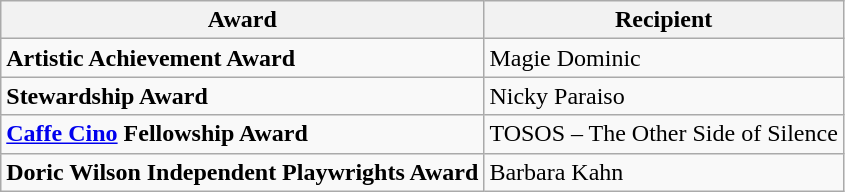<table class="wikitable">
<tr>
<th>Award</th>
<th>Recipient</th>
</tr>
<tr>
<td><strong>Artistic Achievement Award</strong></td>
<td>Magie Dominic</td>
</tr>
<tr>
<td><strong>Stewardship Award</strong></td>
<td>Nicky Paraiso</td>
</tr>
<tr>
<td><strong><a href='#'>Caffe Cino</a> Fellowship Award</strong></td>
<td>TOSOS – The Other Side of Silence</td>
</tr>
<tr>
<td><strong>Doric Wilson Independent Playwrights Award</strong></td>
<td>Barbara Kahn</td>
</tr>
</table>
